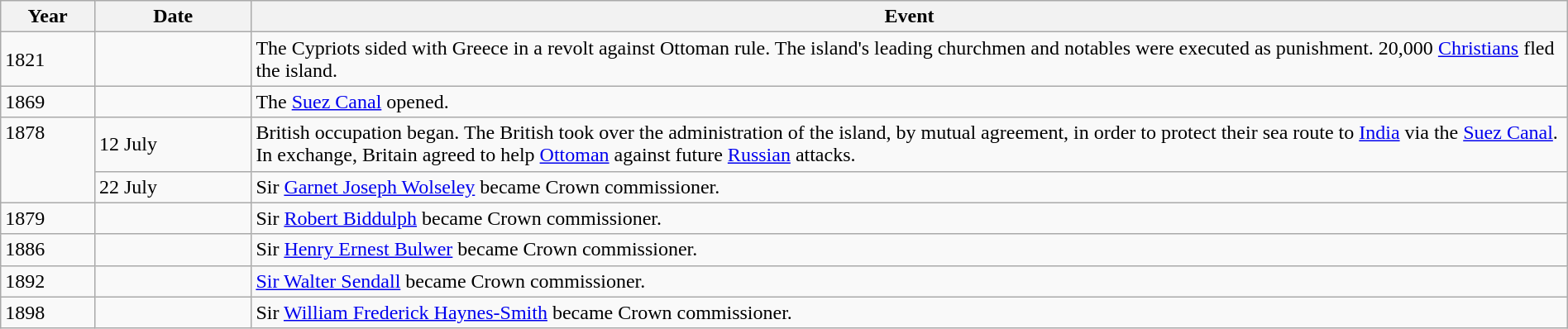<table class="wikitable" width="100%">
<tr>
<th style="width:6%">Year</th>
<th style="width:10%">Date</th>
<th>Event</th>
</tr>
<tr>
<td>1821</td>
<td></td>
<td>The Cypriots sided with Greece in a revolt against Ottoman rule. The island's leading churchmen and notables were executed as punishment. 20,000 <a href='#'>Christians</a> fled the island.</td>
</tr>
<tr>
<td>1869</td>
<td></td>
<td>The <a href='#'>Suez Canal</a> opened.</td>
</tr>
<tr>
<td rowspan="2" style="vertical-align:top">1878</td>
<td>12 July</td>
<td>British occupation began. The British took over the administration of the island, by mutual agreement, in order to protect their sea route to <a href='#'>India</a> via the <a href='#'>Suez Canal</a>. In exchange, Britain agreed to help <a href='#'>Ottoman</a> against future <a href='#'>Russian</a> attacks.</td>
</tr>
<tr>
<td>22 July</td>
<td>Sir <a href='#'>Garnet Joseph Wolseley</a> became Crown commissioner.</td>
</tr>
<tr>
<td>1879</td>
<td></td>
<td>Sir <a href='#'>Robert Biddulph</a> became Crown commissioner.</td>
</tr>
<tr>
<td>1886</td>
<td></td>
<td>Sir <a href='#'>Henry Ernest Bulwer</a> became Crown commissioner.</td>
</tr>
<tr>
<td>1892</td>
<td></td>
<td><a href='#'>Sir Walter Sendall</a> became Crown commissioner.</td>
</tr>
<tr>
<td>1898</td>
<td></td>
<td>Sir <a href='#'>William Frederick Haynes-Smith</a> became Crown commissioner.</td>
</tr>
</table>
